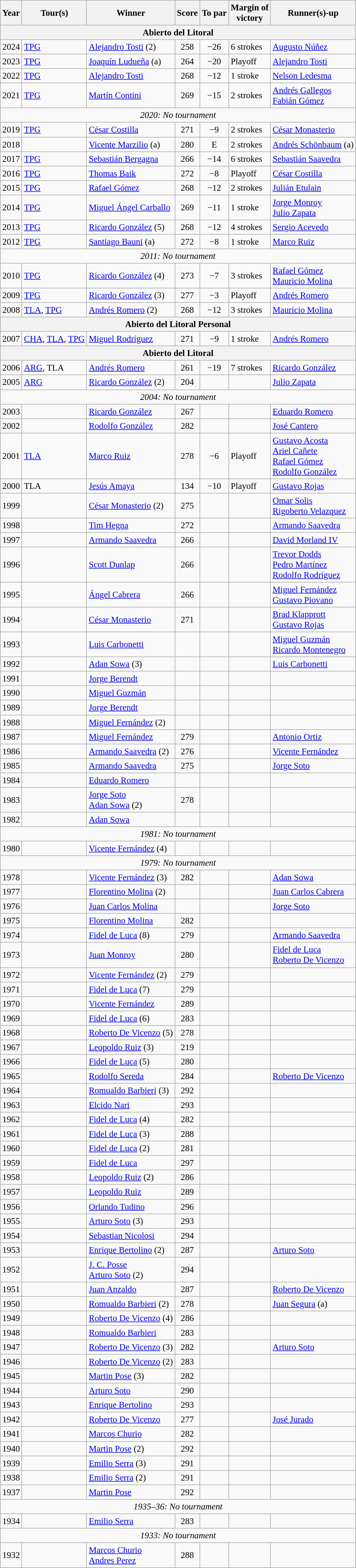<table class="wikitable" style="font-size:95%">
<tr>
<th>Year</th>
<th>Tour(s)</th>
<th>Winner</th>
<th>Score</th>
<th>To par</th>
<th>Margin of<br>victory</th>
<th>Runner(s)-up</th>
</tr>
<tr>
<th colspan=9>Abierto del Litoral</th>
</tr>
<tr>
<td>2024</td>
<td><a href='#'>TPG</a></td>
<td> <a href='#'>Alejandro Tosti</a> (2)</td>
<td align=center>258</td>
<td align=center>−26</td>
<td>6 strokes</td>
<td> <a href='#'>Augusto Núñez</a></td>
</tr>
<tr>
<td>2023</td>
<td><a href='#'>TPG</a></td>
<td> <a href='#'>Joaquín Ludueña</a> (a)</td>
<td align=center>264</td>
<td align=center>−20</td>
<td>Playoff</td>
<td> <a href='#'>Alejandro Tosti</a></td>
</tr>
<tr>
<td>2022</td>
<td><a href='#'>TPG</a></td>
<td> <a href='#'>Alejandro Tosti</a></td>
<td align=center>268</td>
<td align=center>−12</td>
<td>1 stroke</td>
<td> <a href='#'>Nelson Ledesma</a></td>
</tr>
<tr>
<td>2021</td>
<td><a href='#'>TPG</a></td>
<td> <a href='#'>Martín Contini</a></td>
<td align=center>269</td>
<td align=center>−15</td>
<td>2 strokes</td>
<td> <a href='#'>Andrés Gallegos</a><br> <a href='#'>Fabián Gómez</a></td>
</tr>
<tr>
<td colspan=7 align=center><em>2020: No tournament</em></td>
</tr>
<tr>
<td>2019</td>
<td><a href='#'>TPG</a></td>
<td> <a href='#'>César Costilla</a></td>
<td align=center>271</td>
<td align=center>−9</td>
<td>2 strokes</td>
<td> <a href='#'>César Monasterio</a></td>
</tr>
<tr>
<td>2018</td>
<td></td>
<td> <a href='#'>Vicente Marzilio</a> (a)</td>
<td align=center>280</td>
<td align=center>E</td>
<td>2 strokes</td>
<td> <a href='#'>Andrés Schönbaum</a> (a)</td>
</tr>
<tr>
<td>2017</td>
<td><a href='#'>TPG</a></td>
<td> <a href='#'>Sebastián Bergagna</a></td>
<td align=center>266</td>
<td align=center>−14</td>
<td>6 strokes</td>
<td> <a href='#'>Sebastián Saavedra</a></td>
</tr>
<tr>
<td>2016</td>
<td><a href='#'>TPG</a></td>
<td> <a href='#'>Thomas Baik</a></td>
<td align=center>272</td>
<td align=center>−8</td>
<td>Playoff</td>
<td> <a href='#'>César Costilla</a></td>
</tr>
<tr>
<td>2015</td>
<td><a href='#'>TPG</a></td>
<td> <a href='#'>Rafael Gómez</a></td>
<td align=center>268</td>
<td align=center>−12</td>
<td>2 strokes</td>
<td> <a href='#'>Julián Etulain</a></td>
</tr>
<tr>
<td>2014</td>
<td><a href='#'>TPG</a></td>
<td> <a href='#'>Miguel Ángel Carballo</a></td>
<td align=center>269</td>
<td align=center>−11</td>
<td>1 stroke</td>
<td> <a href='#'>Jorge Monroy</a><br> <a href='#'>Julio Zapata</a></td>
</tr>
<tr>
<td>2013</td>
<td><a href='#'>TPG</a></td>
<td> <a href='#'>Ricardo González</a> (5)</td>
<td align=center>268</td>
<td align=center>−12</td>
<td>4 strokes</td>
<td> <a href='#'>Sergio Acevedo</a></td>
</tr>
<tr>
<td>2012</td>
<td><a href='#'>TPG</a></td>
<td> <a href='#'>Santiago Bauni</a> (a)</td>
<td align=center>272</td>
<td align=center>−8</td>
<td>1 stroke</td>
<td> <a href='#'>Marco Ruiz</a></td>
</tr>
<tr>
<td colspan=7 align=center><em>2011: No tournament</em></td>
</tr>
<tr>
<td>2010</td>
<td><a href='#'>TPG</a></td>
<td> <a href='#'>Ricardo González</a> (4)</td>
<td align=center>273</td>
<td align=center>−7</td>
<td>3 strokes</td>
<td> <a href='#'>Rafael Gómez</a><br> <a href='#'>Mauricio Molina</a></td>
</tr>
<tr>
<td>2009</td>
<td><a href='#'>TPG</a></td>
<td> <a href='#'>Ricardo González</a> (3)</td>
<td align=center>277</td>
<td align=center>−3</td>
<td>Playoff</td>
<td> <a href='#'>Andrés Romero</a></td>
</tr>
<tr>
<td>2008</td>
<td><a href='#'>TLA</a>, <a href='#'>TPG</a></td>
<td> <a href='#'>Andrés Romero</a> (2)</td>
<td align=center>268</td>
<td align=center>−12</td>
<td>3 strokes</td>
<td> <a href='#'>Mauricio Molina</a></td>
</tr>
<tr>
<th colspan=9>Abierto del Litoral Personal</th>
</tr>
<tr>
<td>2007</td>
<td><a href='#'>CHA</a>, <a href='#'>TLA</a>, <a href='#'>TPG</a></td>
<td> <a href='#'>Miguel Rodríguez</a></td>
<td align=center>271</td>
<td align=center>−9</td>
<td>1 stroke</td>
<td> <a href='#'>Andrés Romero</a></td>
</tr>
<tr>
<th colspan=9>Abierto del Litoral</th>
</tr>
<tr>
<td>2006</td>
<td><a href='#'>ARG</a>, TLA</td>
<td> <a href='#'>Andrés Romero</a></td>
<td align=center>261</td>
<td align=center>−19</td>
<td>7 strokes</td>
<td> <a href='#'>Ricardo González</a></td>
</tr>
<tr>
<td>2005</td>
<td><a href='#'>ARG</a></td>
<td> <a href='#'>Ricardo González</a> (2)</td>
<td align=center>204</td>
<td align=center></td>
<td></td>
<td> <a href='#'>Julio Zapata</a></td>
</tr>
<tr>
<td colspan=7 align=center><em>2004: No tournament</em></td>
</tr>
<tr>
<td>2003</td>
<td></td>
<td> <a href='#'>Ricardo González</a></td>
<td align=center>267</td>
<td align=center></td>
<td></td>
<td> <a href='#'>Eduardo Romero</a></td>
</tr>
<tr>
<td>2002</td>
<td></td>
<td> <a href='#'>Rodolfo González</a></td>
<td align=center>282</td>
<td align=center></td>
<td></td>
<td> <a href='#'>José Cantero</a></td>
</tr>
<tr>
<td>2001</td>
<td><a href='#'>TLA</a></td>
<td> <a href='#'>Marco Ruiz</a></td>
<td align=center>278</td>
<td align=center>−6</td>
<td>Playoff</td>
<td> <a href='#'>Gustavo Acosta</a><br> <a href='#'>Ariel Cañete</a><br> <a href='#'>Rafael Gómez</a><br> <a href='#'>Rodolfo González</a></td>
</tr>
<tr>
<td>2000</td>
<td>TLA</td>
<td> <a href='#'>Jesús Amaya</a></td>
<td align=center>134</td>
<td align=center>−10</td>
<td>Playoff</td>
<td> <a href='#'>Gustavo Rojas</a></td>
</tr>
<tr>
<td>1999</td>
<td></td>
<td> <a href='#'>César Monasterio</a> (2)</td>
<td align=center>275</td>
<td align=center></td>
<td></td>
<td> <a href='#'>Omar Solis</a><br> <a href='#'>Rigoberto Velazquez</a></td>
</tr>
<tr>
<td>1998</td>
<td></td>
<td> <a href='#'>Tim Hegna</a></td>
<td align=center>272</td>
<td align=center></td>
<td></td>
<td> <a href='#'>Armando Saavedra</a></td>
</tr>
<tr>
<td>1997</td>
<td></td>
<td> <a href='#'>Armando Saavedra</a></td>
<td align=center>266</td>
<td align=center></td>
<td></td>
<td> <a href='#'>David Morland IV</a></td>
</tr>
<tr>
<td>1996</td>
<td></td>
<td> <a href='#'>Scott Dunlap</a></td>
<td align=center>266</td>
<td align=center></td>
<td></td>
<td> <a href='#'>Trevor Dodds</a><br> <a href='#'>Pedro Martínez</a><br> <a href='#'>Rodolfo Rodríguez</a></td>
</tr>
<tr>
<td>1995</td>
<td></td>
<td> <a href='#'>Ángel Cabrera</a></td>
<td align=center>266</td>
<td align=center></td>
<td></td>
<td> <a href='#'>Miguel Fernández</a><br> <a href='#'>Gustavo Piovano</a></td>
</tr>
<tr>
<td>1994</td>
<td></td>
<td> <a href='#'>César Monasterio</a></td>
<td align=center>271</td>
<td align=center></td>
<td></td>
<td> <a href='#'>Brad Klapprott</a><br> <a href='#'>Gustavo Rojas</a></td>
</tr>
<tr>
<td>1993</td>
<td></td>
<td> <a href='#'>Luis Carbonetti</a></td>
<td align=center></td>
<td align=center></td>
<td></td>
<td> <a href='#'>Miguel Guzmán</a><br> <a href='#'>Ricardo Montenegro</a></td>
</tr>
<tr>
<td>1992</td>
<td></td>
<td> <a href='#'>Adan Sowa</a> (3)</td>
<td align=center></td>
<td align=center></td>
<td></td>
<td> <a href='#'>Luis Carbonetti</a></td>
</tr>
<tr>
<td>1991</td>
<td></td>
<td> <a href='#'>Jorge Berendt</a></td>
<td align=center></td>
<td align=center></td>
<td></td>
<td></td>
</tr>
<tr>
<td>1990</td>
<td></td>
<td> <a href='#'>Miguel Guzmán</a></td>
<td align=center></td>
<td align=center></td>
<td></td>
<td></td>
</tr>
<tr>
<td>1989</td>
<td></td>
<td> <a href='#'>Jorge Berendt</a></td>
<td align=center></td>
<td align=center></td>
<td></td>
<td></td>
</tr>
<tr>
<td>1988</td>
<td></td>
<td> <a href='#'>Miguel Fernández</a> (2)</td>
<td align=center></td>
<td align=center></td>
<td></td>
<td></td>
</tr>
<tr>
<td>1987</td>
<td></td>
<td> <a href='#'>Miguel Fernández</a></td>
<td align=center>279</td>
<td align=center></td>
<td></td>
<td> <a href='#'>Antonio Ortiz</a></td>
</tr>
<tr>
<td>1986</td>
<td></td>
<td> <a href='#'>Armando Saavedra</a> (2)</td>
<td align=center>276</td>
<td align=center></td>
<td></td>
<td> <a href='#'>Vicente Fernández</a></td>
</tr>
<tr>
<td>1985</td>
<td></td>
<td> <a href='#'>Armando Saavedra</a></td>
<td align=center>275</td>
<td align=center></td>
<td></td>
<td> <a href='#'>Jorge Soto</a></td>
</tr>
<tr>
<td>1984</td>
<td></td>
<td> <a href='#'>Eduardo Romero</a></td>
<td align=center></td>
<td align=center></td>
<td></td>
<td></td>
</tr>
<tr>
<td>1983</td>
<td></td>
<td> <a href='#'>Jorge Soto</a><br> <a href='#'>Adan Sowa</a> (2)</td>
<td align=center>278</td>
<td align=center></td>
<td></td>
<td></td>
</tr>
<tr>
<td>1982</td>
<td></td>
<td> <a href='#'>Adan Sowa</a></td>
<td align=center></td>
<td align=center></td>
<td></td>
<td></td>
</tr>
<tr>
<td colspan=7 align=center><em>1981: No tournament</em></td>
</tr>
<tr>
<td>1980</td>
<td></td>
<td> <a href='#'>Vicente Fernández</a> (4)</td>
<td align=center></td>
<td align=center></td>
<td></td>
<td></td>
</tr>
<tr>
<td colspan=7 align=center><em>1979: No tournament</em></td>
</tr>
<tr>
<td>1978</td>
<td></td>
<td> <a href='#'>Vicente Fernández</a> (3)</td>
<td align=center>282</td>
<td align=center></td>
<td></td>
<td> <a href='#'>Adan Sowa</a></td>
</tr>
<tr>
<td>1977</td>
<td></td>
<td> <a href='#'>Florentino Molina</a> (2)</td>
<td align=center></td>
<td align=center></td>
<td></td>
<td> <a href='#'>Juan Carlos Cabrera</a></td>
</tr>
<tr>
<td>1976</td>
<td></td>
<td> <a href='#'>Juan Carlos Molina</a></td>
<td align=center></td>
<td align=center></td>
<td></td>
<td> <a href='#'>Jorge Soto</a></td>
</tr>
<tr>
<td>1975</td>
<td></td>
<td> <a href='#'>Florentino Molina</a></td>
<td align=center>282</td>
<td align=center></td>
<td></td>
<td></td>
</tr>
<tr>
<td>1974</td>
<td></td>
<td> <a href='#'>Fidel de Luca</a> (8)</td>
<td align=center>279</td>
<td align=center></td>
<td></td>
<td> <a href='#'>Armando Saavedra</a></td>
</tr>
<tr>
<td>1973</td>
<td></td>
<td> <a href='#'>Juan Monroy</a></td>
<td align=center>280</td>
<td align=center></td>
<td></td>
<td> <a href='#'>Fidel de Luca</a><br> <a href='#'>Roberto De Vicenzo</a></td>
</tr>
<tr>
<td>1972</td>
<td></td>
<td> <a href='#'>Vicente Fernández</a> (2)</td>
<td align=center>279</td>
<td align=center></td>
<td></td>
<td></td>
</tr>
<tr>
<td>1971</td>
<td></td>
<td> <a href='#'>Fidel de Luca</a> (7)</td>
<td align=center>279</td>
<td align=center></td>
<td></td>
<td></td>
</tr>
<tr>
<td>1970</td>
<td></td>
<td> <a href='#'>Vicente Fernández</a></td>
<td align=center>289</td>
<td align=center></td>
<td></td>
<td></td>
</tr>
<tr>
<td>1969</td>
<td></td>
<td> <a href='#'>Fidel de Luca</a> (6)</td>
<td align=center>283</td>
<td align=center></td>
<td></td>
<td></td>
</tr>
<tr>
<td>1968</td>
<td></td>
<td> <a href='#'>Roberto De Vicenzo</a> (5)</td>
<td align=center>278</td>
<td align=center></td>
<td></td>
<td></td>
</tr>
<tr>
<td>1967</td>
<td></td>
<td> <a href='#'>Leopoldo Ruiz</a> (3)</td>
<td align=center>219</td>
<td align=center></td>
<td></td>
<td></td>
</tr>
<tr>
<td>1966</td>
<td></td>
<td> <a href='#'>Fidel de Luca</a> (5)</td>
<td align=center>280</td>
<td align=center></td>
<td></td>
<td></td>
</tr>
<tr>
<td>1965</td>
<td></td>
<td> <a href='#'>Rodolfo Sereda</a></td>
<td align=center>284</td>
<td align=center></td>
<td></td>
<td> <a href='#'>Roberto De Vicenzo</a></td>
</tr>
<tr>
<td>1964</td>
<td></td>
<td> <a href='#'>Romualdo Barbieri</a> (3)</td>
<td align=center>292</td>
<td align=center></td>
<td></td>
<td></td>
</tr>
<tr>
<td>1963</td>
<td></td>
<td> <a href='#'>Elcido Nari</a></td>
<td align=center>293</td>
<td align=center></td>
<td></td>
<td></td>
</tr>
<tr>
<td>1962</td>
<td></td>
<td> <a href='#'>Fidel de Luca</a> (4)</td>
<td align=center>282</td>
<td align=center></td>
<td></td>
<td></td>
</tr>
<tr>
<td>1961</td>
<td></td>
<td> <a href='#'>Fidel de Luca</a> (3)</td>
<td align=center>288</td>
<td align=center></td>
<td></td>
<td></td>
</tr>
<tr>
<td>1960</td>
<td></td>
<td> <a href='#'>Fidel de Luca</a> (2)</td>
<td align=center>281</td>
<td align=center></td>
<td></td>
<td></td>
</tr>
<tr>
<td>1959</td>
<td></td>
<td> <a href='#'>Fidel de Luca</a></td>
<td align=center>297</td>
<td align=center></td>
<td></td>
<td></td>
</tr>
<tr>
<td>1958</td>
<td></td>
<td> <a href='#'>Leopoldo Ruiz</a> (2)</td>
<td align=center>286</td>
<td align=center></td>
<td></td>
<td></td>
</tr>
<tr>
<td>1957</td>
<td></td>
<td> <a href='#'>Leopoldo Ruiz</a></td>
<td align=center>289</td>
<td align=center></td>
<td></td>
<td></td>
</tr>
<tr>
<td>1956</td>
<td></td>
<td> <a href='#'>Orlando Tudino</a></td>
<td align=center>296</td>
<td align=center></td>
<td></td>
<td></td>
</tr>
<tr>
<td>1955</td>
<td></td>
<td> <a href='#'>Arturo Soto</a> (3)</td>
<td align=center>293</td>
<td align=center></td>
<td></td>
<td></td>
</tr>
<tr>
<td>1954</td>
<td></td>
<td> <a href='#'>Sebastian Nicolosi</a></td>
<td align=center>294</td>
<td align=center></td>
<td></td>
<td></td>
</tr>
<tr>
<td>1953</td>
<td></td>
<td> <a href='#'>Enrique Bertolino</a> (2)</td>
<td align=center>287</td>
<td align=center></td>
<td></td>
<td> <a href='#'>Arturo Soto</a></td>
</tr>
<tr>
<td>1952</td>
<td></td>
<td> <a href='#'>J. C. Posse</a><br> <a href='#'>Arturo Soto</a> (2)</td>
<td align=center>294</td>
<td align=center></td>
<td></td>
<td></td>
</tr>
<tr>
<td>1951</td>
<td></td>
<td> <a href='#'>Juan Anzaldo</a></td>
<td align=center>287</td>
<td align=center></td>
<td></td>
<td> <a href='#'>Roberto De Vicenzo</a></td>
</tr>
<tr>
<td>1950</td>
<td></td>
<td> <a href='#'>Romualdo Barbieri</a> (2)</td>
<td align=center>278</td>
<td align=center></td>
<td></td>
<td> <a href='#'>Juan Segura</a> (a)</td>
</tr>
<tr>
<td>1949</td>
<td></td>
<td> <a href='#'>Roberto De Vicenzo</a> (4)</td>
<td align=center>286</td>
<td align=center></td>
<td></td>
<td></td>
</tr>
<tr>
<td>1948</td>
<td></td>
<td> <a href='#'>Romualdo Barbieri</a></td>
<td align=center>283</td>
<td align=center></td>
<td></td>
<td></td>
</tr>
<tr>
<td>1947</td>
<td></td>
<td> <a href='#'>Roberto De Vicenzo</a> (3)</td>
<td align=center>282</td>
<td align=center></td>
<td></td>
<td> <a href='#'>Arturo Soto</a></td>
</tr>
<tr>
<td>1946</td>
<td></td>
<td> <a href='#'>Roberto De Vicenzo</a> (2)</td>
<td align=center>283</td>
<td align=center></td>
<td></td>
<td></td>
</tr>
<tr>
<td>1945</td>
<td></td>
<td> <a href='#'>Martin Pose</a> (3)</td>
<td align=center>282</td>
<td align=center></td>
<td></td>
<td></td>
</tr>
<tr>
<td>1944</td>
<td></td>
<td> <a href='#'>Arturo Soto</a></td>
<td align=center>290</td>
<td align=center></td>
<td></td>
<td></td>
</tr>
<tr>
<td>1943</td>
<td></td>
<td> <a href='#'>Enrique Bertolino</a></td>
<td align=center>293</td>
<td align=center></td>
<td></td>
<td></td>
</tr>
<tr>
<td>1942</td>
<td></td>
<td> <a href='#'>Roberto De Vicenzo</a></td>
<td align=center>277</td>
<td align=center></td>
<td></td>
<td> <a href='#'>José Jurado</a></td>
</tr>
<tr>
<td>1941</td>
<td></td>
<td> <a href='#'>Marcos Churio</a></td>
<td align=center>282</td>
<td align=center></td>
<td></td>
<td></td>
</tr>
<tr>
<td>1940</td>
<td></td>
<td> <a href='#'>Martin Pose</a> (2)</td>
<td align=center>292</td>
<td align=center></td>
<td></td>
<td></td>
</tr>
<tr>
<td>1939</td>
<td></td>
<td> <a href='#'>Emilio Serra</a> (3)</td>
<td align=center>291</td>
<td align=center></td>
<td></td>
<td></td>
</tr>
<tr>
<td>1938</td>
<td></td>
<td> <a href='#'>Emilio Serra</a> (2)</td>
<td align=center>291</td>
<td align=center></td>
<td></td>
<td></td>
</tr>
<tr>
<td>1937</td>
<td></td>
<td> <a href='#'>Martin Pose</a></td>
<td align=center>292</td>
<td align=center></td>
<td></td>
<td></td>
</tr>
<tr>
<td colspan=7 align=center><em>1935–36: No tournament</em></td>
</tr>
<tr>
<td>1934</td>
<td></td>
<td> <a href='#'>Emilio Serra</a></td>
<td align=center>283</td>
<td align=center></td>
<td></td>
<td></td>
</tr>
<tr>
<td colspan=7 align=center><em>1933: No tournament</em></td>
</tr>
<tr>
<td>1932</td>
<td></td>
<td> <a href='#'>Marcos Churio</a><br> <a href='#'>Andres Perez</a></td>
<td align=center>288</td>
<td align=center></td>
<td></td>
<td></td>
</tr>
</table>
